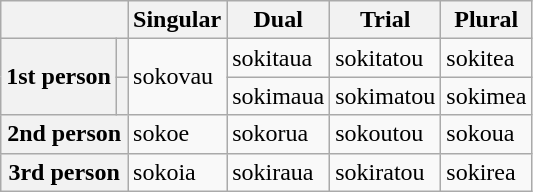<table class="wikitable">
<tr>
<th colspan="2"></th>
<th>Singular</th>
<th>Dual</th>
<th>Trial</th>
<th>Plural</th>
</tr>
<tr>
<th rowspan="2">1st person</th>
<th></th>
<td rowspan="2">sokovau</td>
<td>sokitaua</td>
<td>sokitatou</td>
<td>sokitea</td>
</tr>
<tr>
<th></th>
<td>sokimaua</td>
<td>sokimatou</td>
<td>sokimea</td>
</tr>
<tr>
<th colspan="2">2nd person</th>
<td>sokoe</td>
<td>sokorua</td>
<td>sokoutou</td>
<td>sokoua</td>
</tr>
<tr>
<th colspan="2">3rd person</th>
<td>sokoia</td>
<td>sokiraua</td>
<td>sokiratou</td>
<td>sokirea</td>
</tr>
</table>
